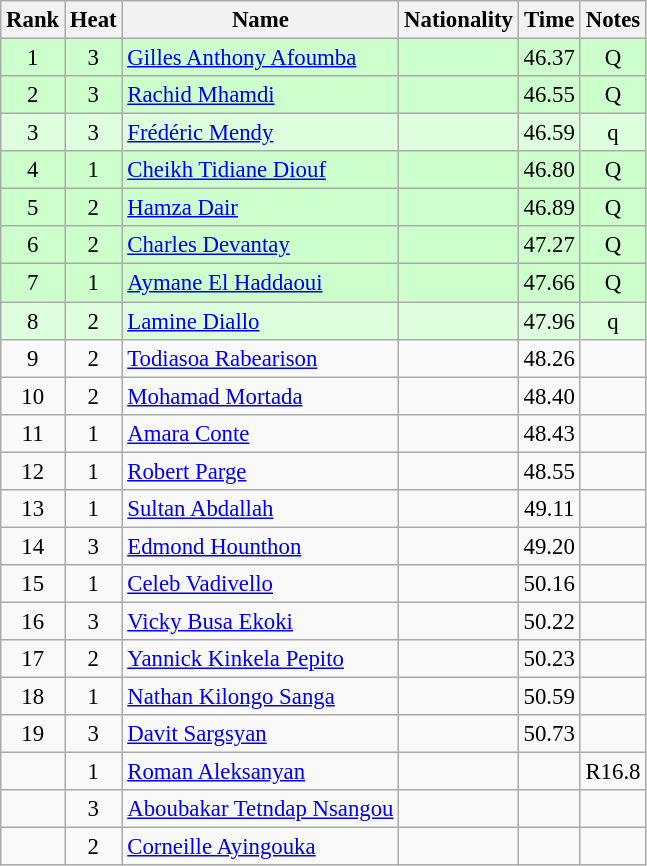<table class="wikitable sortable" style="text-align:center; font-size:95%">
<tr>
<th>Rank</th>
<th>Heat</th>
<th>Name</th>
<th>Nationality</th>
<th>Time</th>
<th>Notes</th>
</tr>
<tr bgcolor=ccffcc>
<td>1</td>
<td>3</td>
<td align=left><a href='#'>Gilles Anthony Afoumba</a></td>
<td align=left></td>
<td>46.37</td>
<td>Q</td>
</tr>
<tr bgcolor=ccffcc>
<td>2</td>
<td>3</td>
<td align=left><a href='#'>Rachid Mhamdi</a></td>
<td align=left></td>
<td>46.55</td>
<td>Q</td>
</tr>
<tr bgcolor=ddffdd>
<td>3</td>
<td>3</td>
<td align=left><a href='#'>Frédéric Mendy</a></td>
<td align=left></td>
<td>46.59</td>
<td>q</td>
</tr>
<tr bgcolor=ccffcc>
<td>4</td>
<td>1</td>
<td align=left><a href='#'>Cheikh Tidiane Diouf</a></td>
<td align=left></td>
<td>46.80</td>
<td>Q</td>
</tr>
<tr bgcolor=ccffcc>
<td>5</td>
<td>2</td>
<td align=left><a href='#'>Hamza Dair</a></td>
<td align=left></td>
<td>46.89</td>
<td>Q</td>
</tr>
<tr bgcolor=ccffcc>
<td>6</td>
<td>2</td>
<td align=left><a href='#'>Charles Devantay</a></td>
<td align=left></td>
<td>47.27</td>
<td>Q</td>
</tr>
<tr bgcolor=ccffcc>
<td>7</td>
<td>1</td>
<td align=left><a href='#'>Aymane El Haddaoui</a></td>
<td align=left></td>
<td>47.66</td>
<td>Q</td>
</tr>
<tr bgcolor=ddffdd>
<td>8</td>
<td>2</td>
<td align=left><a href='#'>Lamine Diallo</a></td>
<td align=left></td>
<td>47.96</td>
<td>q</td>
</tr>
<tr>
<td>9</td>
<td>2</td>
<td align=left><a href='#'>Todiasoa Rabearison</a></td>
<td align=left></td>
<td>48.26</td>
<td></td>
</tr>
<tr>
<td>10</td>
<td>2</td>
<td align=left><a href='#'>Mohamad Mortada</a></td>
<td align=left></td>
<td>48.40</td>
<td></td>
</tr>
<tr>
<td>11</td>
<td>1</td>
<td align=left><a href='#'>Amara Conte</a></td>
<td align=left></td>
<td>48.43</td>
<td></td>
</tr>
<tr>
<td>12</td>
<td>1</td>
<td align=left><a href='#'>Robert Parge</a></td>
<td align=left></td>
<td>48.55</td>
<td></td>
</tr>
<tr>
<td>13</td>
<td>1</td>
<td align=left><a href='#'>Sultan Abdallah</a></td>
<td align=left></td>
<td>49.11</td>
<td></td>
</tr>
<tr>
<td>14</td>
<td>3</td>
<td align=left><a href='#'>Edmond Hounthon</a></td>
<td align=left></td>
<td>49.20</td>
<td></td>
</tr>
<tr>
<td>15</td>
<td>1</td>
<td align=left><a href='#'>Celeb Vadivello</a></td>
<td align=left></td>
<td>50.16</td>
<td></td>
</tr>
<tr>
<td>16</td>
<td>3</td>
<td align=left><a href='#'>Vicky Busa Ekoki</a></td>
<td align=left></td>
<td>50.22</td>
<td></td>
</tr>
<tr>
<td>17</td>
<td>2</td>
<td align=left><a href='#'>Yannick Kinkela Pepito</a></td>
<td align=left></td>
<td>50.23</td>
<td></td>
</tr>
<tr>
<td>18</td>
<td>1</td>
<td align=left><a href='#'>Nathan Kilongo Sanga</a></td>
<td align=left></td>
<td>50.59</td>
<td></td>
</tr>
<tr>
<td>19</td>
<td>3</td>
<td align=left><a href='#'>Davit Sargsyan</a></td>
<td align=left></td>
<td>50.73</td>
<td></td>
</tr>
<tr>
<td></td>
<td>1</td>
<td align=left><a href='#'>Roman Aleksanyan</a></td>
<td align=left></td>
<td></td>
<td>R16.8</td>
</tr>
<tr>
<td></td>
<td>3</td>
<td align=left><a href='#'>Aboubakar Tetndap Nsangou</a></td>
<td align=left></td>
<td></td>
<td></td>
</tr>
<tr>
<td></td>
<td>2</td>
<td align=left><a href='#'>Corneille Ayingouka</a></td>
<td align=left></td>
<td></td>
<td></td>
</tr>
</table>
